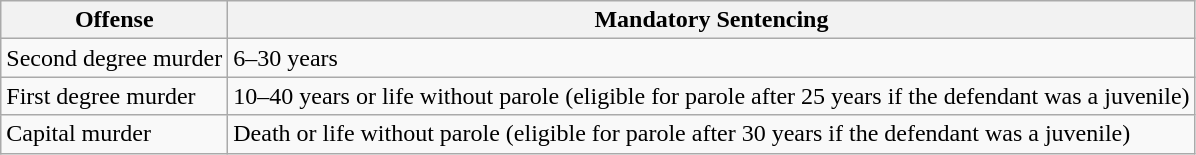<table class="wikitable">
<tr>
<th>Offense</th>
<th>Mandatory Sentencing</th>
</tr>
<tr>
<td>Second degree murder</td>
<td>6–30 years</td>
</tr>
<tr>
<td>First degree murder</td>
<td>10–40 years or life without parole (eligible for parole after 25 years if the defendant was a juvenile)</td>
</tr>
<tr>
<td>Capital murder</td>
<td>Death or life without parole (eligible for parole after 30 years if the defendant was a juvenile)</td>
</tr>
</table>
